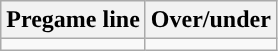<table class="wikitable">
<tr align="center">
<th>Pregame line</th>
<th>Over/under</th>
</tr>
<tr align="center">
<td></td>
<td></td>
</tr>
</table>
